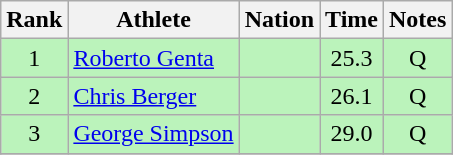<table class="wikitable sortable" style="text-align:center">
<tr>
<th>Rank</th>
<th>Athlete</th>
<th>Nation</th>
<th>Time</th>
<th>Notes</th>
</tr>
<tr bgcolor=bbf3bb>
<td>1</td>
<td align=left><a href='#'>Roberto Genta</a></td>
<td align=left></td>
<td>25.3</td>
<td>Q</td>
</tr>
<tr bgcolor=bbf3bb>
<td>2</td>
<td align=left><a href='#'>Chris Berger</a></td>
<td align=left></td>
<td>26.1</td>
<td>Q</td>
</tr>
<tr bgcolor=bbf3bb>
<td>3</td>
<td align=left><a href='#'>George Simpson</a></td>
<td align=left></td>
<td>29.0</td>
<td>Q</td>
</tr>
<tr>
</tr>
</table>
